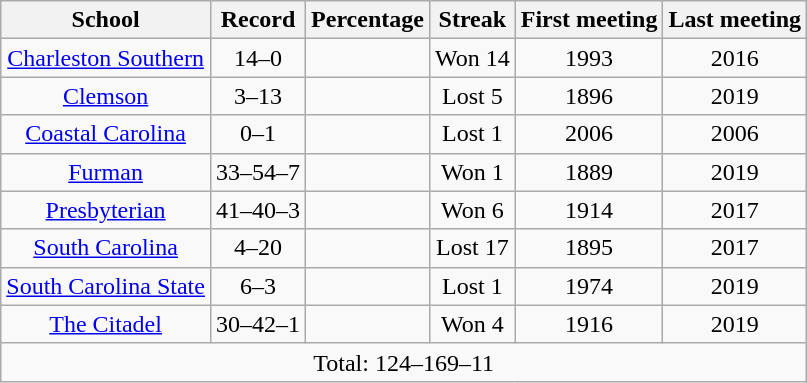<table class="wikitable" style="text-align:center;">
<tr>
<th>School</th>
<th>Record</th>
<th>Percentage</th>
<th>Streak</th>
<th>First meeting</th>
<th>Last meeting</th>
</tr>
<tr>
<td><a href='#'>Charleston Southern</a></td>
<td>14–0</td>
<td></td>
<td>Won 14</td>
<td>1993</td>
<td>2016</td>
</tr>
<tr>
<td><a href='#'>Clemson</a></td>
<td>3–13</td>
<td></td>
<td>Lost 5</td>
<td>1896</td>
<td>2019</td>
</tr>
<tr>
<td><a href='#'>Coastal Carolina</a></td>
<td>0–1</td>
<td></td>
<td>Lost 1</td>
<td>2006</td>
<td>2006</td>
</tr>
<tr>
<td><a href='#'>Furman</a></td>
<td>33–54–7</td>
<td></td>
<td>Won 1</td>
<td>1889</td>
<td>2019</td>
</tr>
<tr>
<td><a href='#'>Presbyterian</a></td>
<td>41–40–3</td>
<td></td>
<td>Won 6</td>
<td>1914</td>
<td>2017</td>
</tr>
<tr>
<td><a href='#'>South Carolina</a></td>
<td>4–20</td>
<td></td>
<td>Lost 17</td>
<td>1895</td>
<td>2017</td>
</tr>
<tr>
<td><a href='#'>South Carolina State</a></td>
<td>6–3</td>
<td></td>
<td>Lost 1</td>
<td>1974</td>
<td>2019</td>
</tr>
<tr>
<td><a href='#'>The Citadel</a></td>
<td>30–42–1</td>
<td></td>
<td>Won 4</td>
<td>1916</td>
<td>2019</td>
</tr>
<tr>
<td colspan=6>Total: 124–169–11</td>
</tr>
</table>
